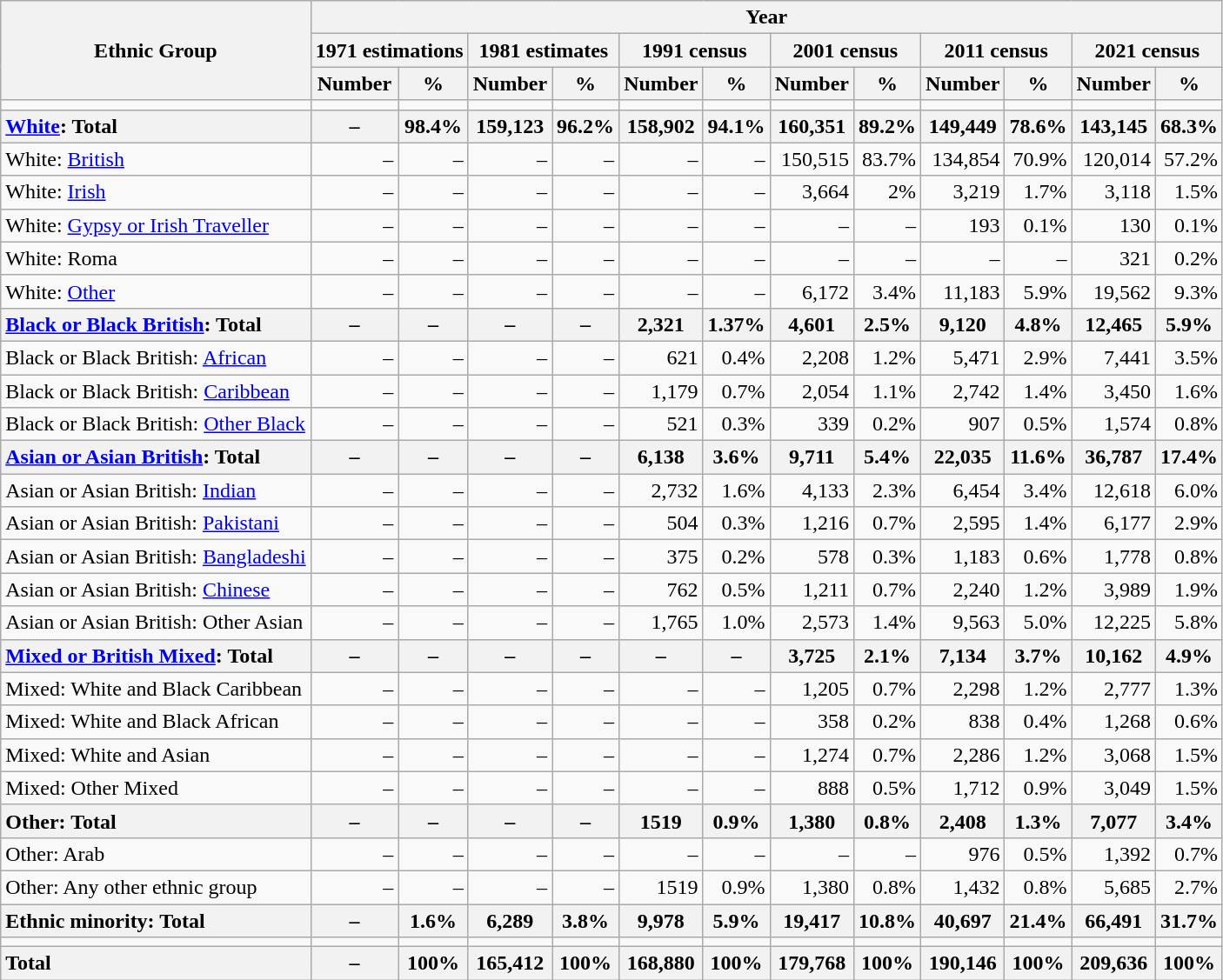<table class="wikitable sortable" style="text-align:right">
<tr>
<th rowspan="3">Ethnic Group</th>
<th colspan="12">Year</th>
</tr>
<tr>
<th colspan="2">1971 estimations</th>
<th colspan="2">1981 estimates</th>
<th colspan="2">1991 census</th>
<th colspan="2">2001 census</th>
<th colspan="2">2011 census</th>
<th colspan="2">2021 census</th>
</tr>
<tr>
<th>Number</th>
<th>%</th>
<th>Number</th>
<th>%</th>
<th>Number</th>
<th>%</th>
<th>Number</th>
<th>%</th>
<th>Number</th>
<th>%</th>
<th>Number</th>
<th>%</th>
</tr>
<tr>
<td></td>
<td></td>
<td></td>
<td></td>
<td></td>
<td></td>
<td></td>
<td></td>
<td></td>
<td></td>
<td></td>
<td></td>
<td></td>
</tr>
<tr>
<th style="text-align:left"><a href='#'>White</a>: Total</th>
<th>–</th>
<th>98.4%</th>
<th>159,123</th>
<th>96.2%</th>
<th>158,902</th>
<th>94.1%</th>
<th>160,351</th>
<th>89.2%</th>
<th>149,449</th>
<th>78.6%</th>
<th>143,145</th>
<th>68.3%</th>
</tr>
<tr>
<td style="text-align:left">White: <a href='#'>British</a></td>
<td>–</td>
<td>–</td>
<td>–</td>
<td>–</td>
<td>–</td>
<td>–</td>
<td>150,515</td>
<td>83.7%</td>
<td>134,854</td>
<td>70.9%</td>
<td>120,014</td>
<td>57.2%</td>
</tr>
<tr>
<td style="text-align:left">White: <a href='#'>Irish</a></td>
<td>–</td>
<td>–</td>
<td>–</td>
<td>–</td>
<td>–</td>
<td>–</td>
<td>3,664</td>
<td>2%</td>
<td>3,219</td>
<td>1.7%</td>
<td>3,118</td>
<td>1.5%</td>
</tr>
<tr>
<td style="text-align:left">White: <a href='#'>Gypsy or Irish Traveller</a></td>
<td>–</td>
<td>–</td>
<td>–</td>
<td>–</td>
<td>–</td>
<td>–</td>
<td>–</td>
<td>–</td>
<td>193</td>
<td>0.1%</td>
<td>130</td>
<td>0.1%</td>
</tr>
<tr>
<td style="text-align:left">White: Roma</td>
<td>–</td>
<td>–</td>
<td>–</td>
<td>–</td>
<td>–</td>
<td>–</td>
<td>–</td>
<td>–</td>
<td>–</td>
<td>–</td>
<td>321</td>
<td>0.2%</td>
</tr>
<tr>
<td style="text-align:left">White: <a href='#'>Other</a></td>
<td>–</td>
<td>–</td>
<td>–</td>
<td>–</td>
<td>–</td>
<td>–</td>
<td>6,172</td>
<td>3.4%</td>
<td>11,183</td>
<td>5.9%</td>
<td>19,562</td>
<td>9.3%</td>
</tr>
<tr>
<th style="text-align:left"><a href='#'>Black or Black British</a>: Total</th>
<th>–</th>
<th>–</th>
<th>–</th>
<th>–</th>
<th>2,321</th>
<th>1.37%</th>
<th>4,601</th>
<th>2.5%</th>
<th>9,120</th>
<th>4.8%</th>
<th>12,465</th>
<th>5.9%</th>
</tr>
<tr>
<td style="text-align:left">Black or Black British: <a href='#'>African</a></td>
<td>–</td>
<td>–</td>
<td>–</td>
<td>–</td>
<td>621</td>
<td>0.4%</td>
<td>2,208</td>
<td>1.2%</td>
<td>5,471</td>
<td>2.9%</td>
<td>7,441</td>
<td>3.5%</td>
</tr>
<tr>
<td style="text-align:left">Black or Black British: <a href='#'>Caribbean</a></td>
<td>–</td>
<td>–</td>
<td>–</td>
<td>–</td>
<td>1,179</td>
<td>0.7%</td>
<td>2,054</td>
<td>1.1%</td>
<td>2,742</td>
<td>1.4%</td>
<td>3,450</td>
<td>1.6%</td>
</tr>
<tr>
<td style="text-align:left">Black or Black British: <a href='#'>Other Black</a></td>
<td>–</td>
<td>–</td>
<td>–</td>
<td>–</td>
<td>521</td>
<td>0.3%</td>
<td>339</td>
<td>0.2%</td>
<td>907</td>
<td>0.5%</td>
<td>1,574</td>
<td>0.8%</td>
</tr>
<tr>
<th style="text-align:left"><a href='#'>Asian or Asian British</a>: Total</th>
<th>–</th>
<th>–</th>
<th>–</th>
<th>–</th>
<th>6,138</th>
<th>3.6%</th>
<th>9,711</th>
<th>5.4%</th>
<th>22,035</th>
<th>11.6%</th>
<th>36,787</th>
<th>17.4%</th>
</tr>
<tr>
<td style="text-align:left">Asian or Asian British: <a href='#'>Indian</a></td>
<td>–</td>
<td>–</td>
<td>–</td>
<td>–</td>
<td>2,732</td>
<td>1.6%</td>
<td>4,133</td>
<td>2.3%</td>
<td>6,454</td>
<td>3.4%</td>
<td>12,618</td>
<td>6.0%</td>
</tr>
<tr>
<td style="text-align:left">Asian or Asian British: <a href='#'>Pakistani</a></td>
<td>–</td>
<td>–</td>
<td>–</td>
<td>–</td>
<td>504</td>
<td>0.3%</td>
<td>1,216</td>
<td>0.7%</td>
<td>2,595</td>
<td>1.4%</td>
<td>6,177</td>
<td>2.9%</td>
</tr>
<tr>
<td style="text-align:left">Asian or Asian British: <a href='#'>Bangladeshi</a></td>
<td>–</td>
<td>–</td>
<td>–</td>
<td>–</td>
<td>375</td>
<td>0.2%</td>
<td>578</td>
<td>0.3%</td>
<td>1,183</td>
<td>0.6%</td>
<td>1,778</td>
<td>0.8%</td>
</tr>
<tr>
<td style="text-align:left">Asian or Asian British: <a href='#'>Chinese</a></td>
<td>–</td>
<td>–</td>
<td>–</td>
<td>–</td>
<td>762</td>
<td>0.5%</td>
<td>1,211</td>
<td>0.7%</td>
<td>2,240</td>
<td>1.2%</td>
<td>3,989</td>
<td>1.9%</td>
</tr>
<tr>
<td style="text-align:left">Asian or Asian British: Other Asian</td>
<td>–</td>
<td>–</td>
<td>–</td>
<td>–</td>
<td>1,765</td>
<td>1.0%</td>
<td>2,573</td>
<td>1.4%</td>
<td>9,563</td>
<td>5.0%</td>
<td>12,225</td>
<td>5.8%</td>
</tr>
<tr>
<th style="text-align:left"><a href='#'>Mixed or British Mixed</a>: Total</th>
<th>–</th>
<th>–</th>
<th>–</th>
<th>–</th>
<th>–</th>
<th>–</th>
<th>3,725</th>
<th>2.1%</th>
<th>7,134</th>
<th>3.7%</th>
<th>10,162</th>
<th>4.9%</th>
</tr>
<tr>
<td style="text-align:left">Mixed: White and Black Caribbean</td>
<td>–</td>
<td>–</td>
<td>–</td>
<td>–</td>
<td>–</td>
<td>–</td>
<td>1,205</td>
<td>0.7%</td>
<td>2,298</td>
<td>1.2%</td>
<td>2,777</td>
<td>1.3%</td>
</tr>
<tr>
<td style="text-align:left">Mixed: White and Black African</td>
<td>–</td>
<td>–</td>
<td>–</td>
<td>–</td>
<td>–</td>
<td>–</td>
<td>358</td>
<td>0.2%</td>
<td>838</td>
<td>0.4%</td>
<td>1,268</td>
<td>0.6%</td>
</tr>
<tr>
<td style="text-align:left">Mixed: White and Asian</td>
<td>–</td>
<td>–</td>
<td>–</td>
<td>–</td>
<td>–</td>
<td>–</td>
<td>1,274</td>
<td>0.7%</td>
<td>2,286</td>
<td>1.2%</td>
<td>3,068</td>
<td>1.5%</td>
</tr>
<tr>
<td style="text-align:left">Mixed: Other Mixed</td>
<td>–</td>
<td>–</td>
<td>–</td>
<td>–</td>
<td>–</td>
<td>–</td>
<td>888</td>
<td>0.5%</td>
<td>1,712</td>
<td>0.9%</td>
<td>3,049</td>
<td>1.5%</td>
</tr>
<tr>
<th style="text-align:left">Other: Total</th>
<th>–</th>
<th>–</th>
<th>–</th>
<th>–</th>
<th>1519</th>
<th>0.9%</th>
<th>1,380</th>
<th>0.8%</th>
<th>2,408</th>
<th>1.3%</th>
<th>7,077</th>
<th>3.4%</th>
</tr>
<tr>
<td style="text-align:left">Other: Arab</td>
<td>–</td>
<td>–</td>
<td>–</td>
<td>–</td>
<td>–</td>
<td>–</td>
<td>–</td>
<td>–</td>
<td>976</td>
<td>0.5%</td>
<td>1,392</td>
<td>0.7%</td>
</tr>
<tr>
<td style="text-align:left">Other: Any other ethnic group</td>
<td>–</td>
<td>–</td>
<td>–</td>
<td>–</td>
<td>1519</td>
<td>0.9%</td>
<td>1,380</td>
<td>0.8%</td>
<td>1,432</td>
<td>0.8%</td>
<td>5,685</td>
<td>2.7%</td>
</tr>
<tr>
<th style="text-align:left">Ethnic minority: Total</th>
<th>–</th>
<th>1.6%</th>
<th>6,289</th>
<th>3.8%</th>
<th>9,978</th>
<th>5.9%</th>
<th>19,417</th>
<th>10.8%</th>
<th>40,697</th>
<th>21.4%</th>
<th>66,491</th>
<th>31.7%</th>
</tr>
<tr>
<td></td>
<td></td>
<td></td>
<td></td>
<td></td>
<td></td>
<td></td>
<td></td>
<td></td>
<td></td>
<td></td>
<td></td>
<td></td>
</tr>
<tr>
<th style="text-align:left">Total</th>
<th>–</th>
<th>100%</th>
<th>165,412</th>
<th>100%</th>
<th>168,880</th>
<th>100%</th>
<th>179,768</th>
<th>100%</th>
<th>190,146</th>
<th>100%</th>
<th>209,636</th>
<th>100%</th>
</tr>
</table>
